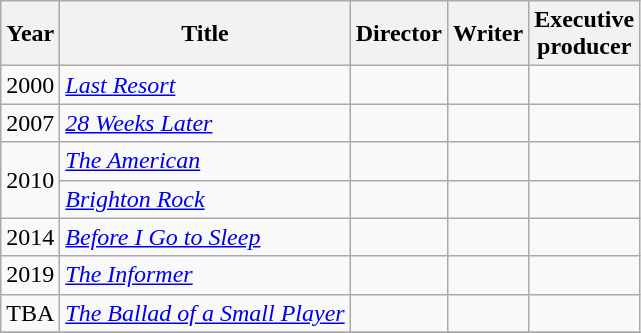<table class="wikitable">
<tr>
<th>Year</th>
<th>Title</th>
<th>Director</th>
<th>Writer</th>
<th>Executive<br>producer</th>
</tr>
<tr>
<td>2000</td>
<td><em><a href='#'>Last Resort</a></em></td>
<td></td>
<td></td>
<td></td>
</tr>
<tr>
<td>2007</td>
<td><em><a href='#'>28 Weeks Later</a></em></td>
<td></td>
<td></td>
<td></td>
</tr>
<tr>
<td rowspan=2>2010</td>
<td><em><a href='#'>The American</a></em></td>
<td></td>
<td></td>
<td></td>
</tr>
<tr>
<td><em><a href='#'>Brighton Rock</a></em></td>
<td></td>
<td></td>
<td></td>
</tr>
<tr>
<td>2014</td>
<td><em><a href='#'>Before I Go to Sleep</a></em></td>
<td></td>
<td></td>
<td></td>
</tr>
<tr>
<td>2019</td>
<td><em><a href='#'>The Informer</a></em></td>
<td></td>
<td></td>
<td></td>
</tr>
<tr>
<td>TBA</td>
<td><em><a href='#'>The Ballad of a Small Player</a></em></td>
<td></td>
<td></td>
<td></td>
</tr>
<tr>
</tr>
</table>
